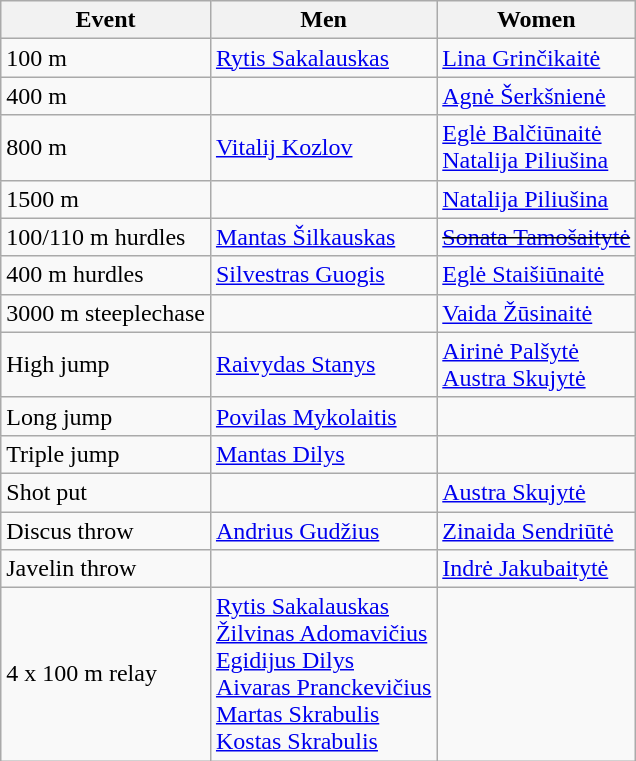<table class=wikitable style="font-size:100%">
<tr>
<th>Event</th>
<th>Men</th>
<th>Women</th>
</tr>
<tr>
<td>100 m</td>
<td><a href='#'>Rytis Sakalauskas</a></td>
<td><a href='#'>Lina Grinčikaitė</a></td>
</tr>
<tr>
<td>400 m</td>
<td></td>
<td><a href='#'>Agnė Šerkšnienė</a></td>
</tr>
<tr>
<td>800 m</td>
<td><a href='#'>Vitalij Kozlov</a></td>
<td><a href='#'>Eglė Balčiūnaitė</a> <br> <a href='#'>Natalija Piliušina</a></td>
</tr>
<tr>
<td>1500 m</td>
<td></td>
<td><a href='#'>Natalija Piliušina</a></td>
</tr>
<tr>
<td>100/110 m hurdles</td>
<td><a href='#'>Mantas Šilkauskas</a></td>
<td><s><a href='#'>Sonata Tamošaitytė</a></s></td>
</tr>
<tr>
<td>400 m hurdles</td>
<td><a href='#'>Silvestras Guogis</a></td>
<td><a href='#'>Eglė Staišiūnaitė</a></td>
</tr>
<tr>
<td>3000 m steeplechase</td>
<td></td>
<td><a href='#'>Vaida Žūsinaitė</a></td>
</tr>
<tr>
<td>High jump</td>
<td><a href='#'>Raivydas Stanys</a></td>
<td><a href='#'>Airinė Palšytė</a> <br> <a href='#'>Austra Skujytė</a></td>
</tr>
<tr>
<td>Long jump</td>
<td><a href='#'>Povilas Mykolaitis</a></td>
<td></td>
</tr>
<tr>
<td>Triple jump</td>
<td><a href='#'>Mantas Dilys</a></td>
<td></td>
</tr>
<tr>
<td>Shot put</td>
<td></td>
<td><a href='#'>Austra Skujytė</a></td>
</tr>
<tr>
<td>Discus throw</td>
<td><a href='#'>Andrius Gudžius</a></td>
<td><a href='#'>Zinaida Sendriūtė</a></td>
</tr>
<tr>
<td>Javelin throw</td>
<td></td>
<td><a href='#'>Indrė Jakubaitytė</a></td>
</tr>
<tr>
<td>4 x 100 m relay</td>
<td><a href='#'>Rytis Sakalauskas</a> <br> <a href='#'>Žilvinas Adomavičius</a> <br> <a href='#'>Egidijus Dilys</a> <br> <a href='#'>Aivaras Pranckevičius</a> <br> <a href='#'>Martas Skrabulis</a> <br> <a href='#'>Kostas Skrabulis</a></td>
<td></td>
</tr>
</table>
